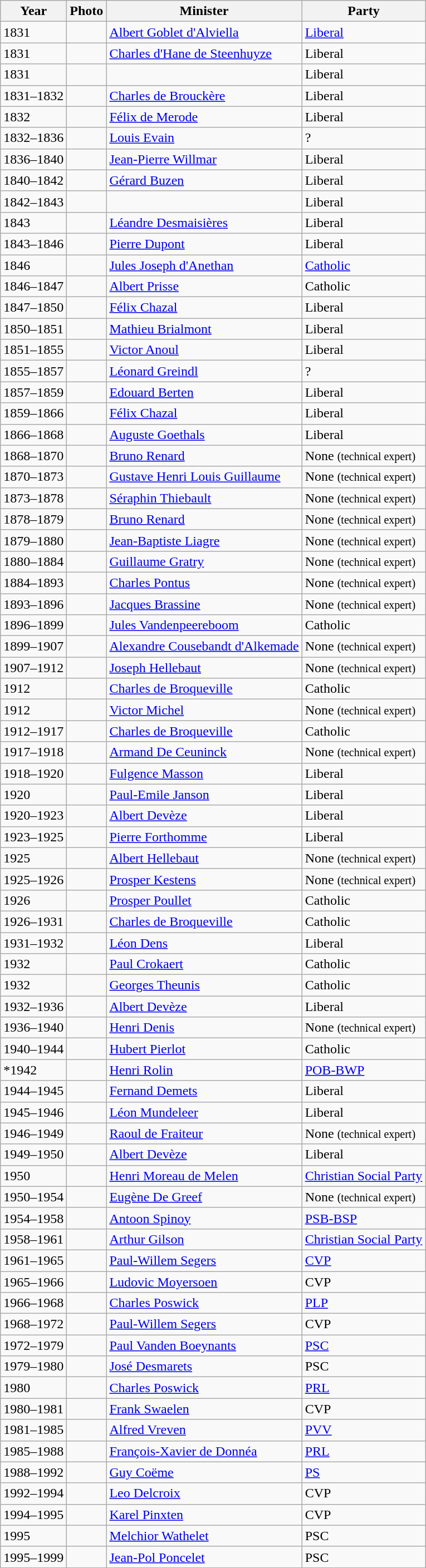<table class=wikitable>
<tr>
<th>Year</th>
<th>Photo</th>
<th>Minister</th>
<th>Party</th>
</tr>
<tr>
<td>1831</td>
<td></td>
<td><a href='#'>Albert Goblet d'Alviella</a></td>
<td><a href='#'>Liberal</a></td>
</tr>
<tr>
<td>1831</td>
<td></td>
<td><a href='#'>Charles d'Hane de Steenhuyze</a></td>
<td>Liberal</td>
</tr>
<tr>
<td>1831</td>
<td></td>
<td></td>
<td>Liberal</td>
</tr>
<tr>
<td>1831–1832</td>
<td></td>
<td><a href='#'>Charles de Brouckère</a></td>
<td>Liberal</td>
</tr>
<tr>
<td>1832</td>
<td></td>
<td><a href='#'>Félix de Merode</a></td>
<td>Liberal</td>
</tr>
<tr>
<td>1832–1836</td>
<td></td>
<td><a href='#'>Louis Evain</a></td>
<td>?</td>
</tr>
<tr>
<td>1836–1840</td>
<td></td>
<td><a href='#'>Jean-Pierre Willmar</a></td>
<td>Liberal</td>
</tr>
<tr>
<td>1840–1842</td>
<td></td>
<td><a href='#'>Gérard Buzen</a></td>
<td>Liberal</td>
</tr>
<tr>
<td>1842–1843</td>
<td></td>
<td></td>
<td>Liberal</td>
</tr>
<tr>
<td>1843</td>
<td></td>
<td><a href='#'>Léandre Desmaisières</a></td>
<td>Liberal</td>
</tr>
<tr>
<td>1843–1846</td>
<td></td>
<td><a href='#'>Pierre Dupont</a></td>
<td>Liberal</td>
</tr>
<tr>
<td>1846</td>
<td></td>
<td><a href='#'>Jules Joseph d'Anethan</a></td>
<td><a href='#'>Catholic</a></td>
</tr>
<tr>
<td>1846–1847</td>
<td></td>
<td><a href='#'>Albert Prisse</a></td>
<td>Catholic</td>
</tr>
<tr>
<td>1847–1850</td>
<td></td>
<td><a href='#'>Félix Chazal</a></td>
<td>Liberal</td>
</tr>
<tr>
<td>1850–1851</td>
<td></td>
<td><a href='#'>Mathieu Brialmont</a></td>
<td>Liberal</td>
</tr>
<tr>
<td>1851–1855</td>
<td></td>
<td><a href='#'>Victor Anoul</a></td>
<td>Liberal</td>
</tr>
<tr>
<td>1855–1857</td>
<td></td>
<td><a href='#'>Léonard Greindl</a></td>
<td>?</td>
</tr>
<tr>
<td>1857–1859</td>
<td></td>
<td><a href='#'>Edouard Berten</a></td>
<td>Liberal</td>
</tr>
<tr>
<td>1859–1866</td>
<td></td>
<td><a href='#'>Félix Chazal</a></td>
<td>Liberal</td>
</tr>
<tr>
<td>1866–1868</td>
<td></td>
<td><a href='#'>Auguste Goethals</a></td>
<td>Liberal</td>
</tr>
<tr>
<td>1868–1870</td>
<td></td>
<td><a href='#'>Bruno Renard</a></td>
<td>None <small>(technical expert)</small></td>
</tr>
<tr>
<td>1870–1873</td>
<td></td>
<td><a href='#'>Gustave Henri Louis Guillaume</a></td>
<td>None <small>(technical expert)</small></td>
</tr>
<tr>
<td>1873–1878</td>
<td></td>
<td><a href='#'>Séraphin Thiebault</a></td>
<td>None <small>(technical expert)</small></td>
</tr>
<tr>
<td>1878–1879</td>
<td></td>
<td><a href='#'>Bruno Renard</a></td>
<td>None <small>(technical expert)</small></td>
</tr>
<tr>
<td>1879–1880</td>
<td></td>
<td><a href='#'>Jean-Baptiste Liagre</a></td>
<td>None <small>(technical expert)</small></td>
</tr>
<tr>
<td>1880–1884</td>
<td></td>
<td><a href='#'>Guillaume Gratry</a></td>
<td>None <small>(technical expert)</small></td>
</tr>
<tr>
<td>1884–1893</td>
<td></td>
<td><a href='#'>Charles Pontus</a></td>
<td>None <small>(technical expert)</small></td>
</tr>
<tr>
<td>1893–1896</td>
<td></td>
<td><a href='#'>Jacques Brassine</a></td>
<td>None <small>(technical expert)</small></td>
</tr>
<tr>
<td>1896–1899</td>
<td></td>
<td><a href='#'>Jules Vandenpeereboom</a></td>
<td>Catholic</td>
</tr>
<tr>
<td>1899–1907</td>
<td></td>
<td><a href='#'>Alexandre Cousebandt d'Alkemade</a></td>
<td>None <small>(technical expert)</small></td>
</tr>
<tr>
<td>1907–1912</td>
<td></td>
<td><a href='#'>Joseph Hellebaut</a></td>
<td>None <small>(technical expert)</small></td>
</tr>
<tr>
<td>1912</td>
<td></td>
<td><a href='#'>Charles de Broqueville</a></td>
<td>Catholic</td>
</tr>
<tr>
<td>1912</td>
<td></td>
<td><a href='#'>Victor Michel</a></td>
<td>None <small>(technical expert)</small></td>
</tr>
<tr>
<td>1912–1917</td>
<td></td>
<td><a href='#'>Charles de Broqueville</a></td>
<td>Catholic</td>
</tr>
<tr>
<td>1917–1918</td>
<td></td>
<td><a href='#'>Armand De Ceuninck</a></td>
<td>None <small>(technical expert)</small></td>
</tr>
<tr>
<td>1918–1920</td>
<td></td>
<td><a href='#'>Fulgence Masson</a></td>
<td>Liberal</td>
</tr>
<tr>
<td>1920</td>
<td></td>
<td><a href='#'>Paul-Emile Janson</a></td>
<td>Liberal</td>
</tr>
<tr>
<td>1920–1923</td>
<td></td>
<td><a href='#'>Albert Devèze</a></td>
<td>Liberal</td>
</tr>
<tr>
<td>1923–1925</td>
<td></td>
<td><a href='#'>Pierre Forthomme</a></td>
<td>Liberal</td>
</tr>
<tr>
<td>1925</td>
<td></td>
<td><a href='#'>Albert Hellebaut</a></td>
<td>None <small>(technical expert)</small></td>
</tr>
<tr>
<td>1925–1926</td>
<td></td>
<td><a href='#'>Prosper Kestens</a></td>
<td>None <small>(technical expert)</small></td>
</tr>
<tr>
<td>1926</td>
<td></td>
<td><a href='#'>Prosper Poullet</a></td>
<td>Catholic</td>
</tr>
<tr>
<td>1926–1931</td>
<td></td>
<td><a href='#'>Charles de Broqueville</a></td>
<td>Catholic</td>
</tr>
<tr>
<td>1931–1932</td>
<td></td>
<td><a href='#'>Léon Dens</a></td>
<td>Liberal</td>
</tr>
<tr>
<td>1932</td>
<td></td>
<td><a href='#'>Paul Crokaert</a></td>
<td>Catholic</td>
</tr>
<tr>
<td>1932</td>
<td></td>
<td><a href='#'>Georges Theunis</a></td>
<td>Catholic</td>
</tr>
<tr>
<td>1932–1936</td>
<td></td>
<td><a href='#'>Albert Devèze</a></td>
<td>Liberal</td>
</tr>
<tr>
<td>1936–1940</td>
<td></td>
<td><a href='#'>Henri Denis</a></td>
<td>None <small>(technical expert)</small></td>
</tr>
<tr>
<td>1940–1944</td>
<td></td>
<td><a href='#'>Hubert Pierlot</a></td>
<td>Catholic</td>
</tr>
<tr>
<td>*1942</td>
<td></td>
<td><a href='#'>Henri Rolin</a></td>
<td><a href='#'>POB-BWP</a></td>
</tr>
<tr>
<td>1944–1945</td>
<td></td>
<td><a href='#'>Fernand Demets</a></td>
<td>Liberal</td>
</tr>
<tr>
<td>1945–1946</td>
<td></td>
<td><a href='#'>Léon Mundeleer</a></td>
<td>Liberal</td>
</tr>
<tr>
<td>1946–1949</td>
<td></td>
<td><a href='#'>Raoul de Fraiteur</a></td>
<td>None <small>(technical expert)</small></td>
</tr>
<tr>
<td>1949–1950</td>
<td></td>
<td><a href='#'>Albert Devèze</a></td>
<td>Liberal</td>
</tr>
<tr>
<td>1950</td>
<td></td>
<td><a href='#'>Henri Moreau de Melen</a></td>
<td><a href='#'>Christian Social Party</a></td>
</tr>
<tr>
<td>1950–1954</td>
<td></td>
<td><a href='#'>Eugène De Greef</a></td>
<td>None <small>(technical expert)</small></td>
</tr>
<tr>
<td>1954–1958</td>
<td></td>
<td><a href='#'>Antoon Spinoy</a></td>
<td><a href='#'>PSB-BSP</a></td>
</tr>
<tr>
<td>1958–1961</td>
<td></td>
<td><a href='#'>Arthur Gilson</a></td>
<td><a href='#'>Christian Social Party</a></td>
</tr>
<tr>
<td>1961–1965</td>
<td></td>
<td><a href='#'>Paul-Willem Segers</a></td>
<td><a href='#'>CVP</a></td>
</tr>
<tr>
<td>1965–1966</td>
<td></td>
<td><a href='#'>Ludovic Moyersoen</a></td>
<td>CVP</td>
</tr>
<tr>
<td>1966–1968</td>
<td></td>
<td><a href='#'>Charles Poswick</a></td>
<td><a href='#'>PLP</a></td>
</tr>
<tr>
<td>1968–1972</td>
<td></td>
<td><a href='#'>Paul-Willem Segers</a></td>
<td>CVP</td>
</tr>
<tr>
<td>1972–1979</td>
<td></td>
<td><a href='#'>Paul Vanden Boeynants</a></td>
<td><a href='#'>PSC</a></td>
</tr>
<tr>
<td>1979–1980</td>
<td></td>
<td><a href='#'>José Desmarets</a></td>
<td>PSC</td>
</tr>
<tr>
<td>1980</td>
<td></td>
<td><a href='#'>Charles Poswick</a></td>
<td><a href='#'>PRL</a></td>
</tr>
<tr>
<td>1980–1981</td>
<td></td>
<td><a href='#'>Frank Swaelen</a></td>
<td>CVP</td>
</tr>
<tr>
<td>1981–1985</td>
<td></td>
<td><a href='#'>Alfred Vreven</a></td>
<td><a href='#'>PVV</a></td>
</tr>
<tr>
<td>1985–1988</td>
<td></td>
<td><a href='#'>François-Xavier de Donnéa</a></td>
<td><a href='#'>PRL</a></td>
</tr>
<tr>
<td>1988–1992</td>
<td></td>
<td><a href='#'>Guy Coëme</a></td>
<td><a href='#'>PS</a></td>
</tr>
<tr>
<td>1992–1994</td>
<td></td>
<td><a href='#'>Leo Delcroix</a></td>
<td>CVP</td>
</tr>
<tr>
<td>1994–1995</td>
<td></td>
<td><a href='#'>Karel Pinxten</a></td>
<td>CVP</td>
</tr>
<tr>
<td>1995</td>
<td></td>
<td><a href='#'>Melchior Wathelet</a></td>
<td>PSC</td>
</tr>
<tr>
<td>1995–1999</td>
<td></td>
<td><a href='#'>Jean-Pol Poncelet</a></td>
<td>PSC</td>
</tr>
</table>
